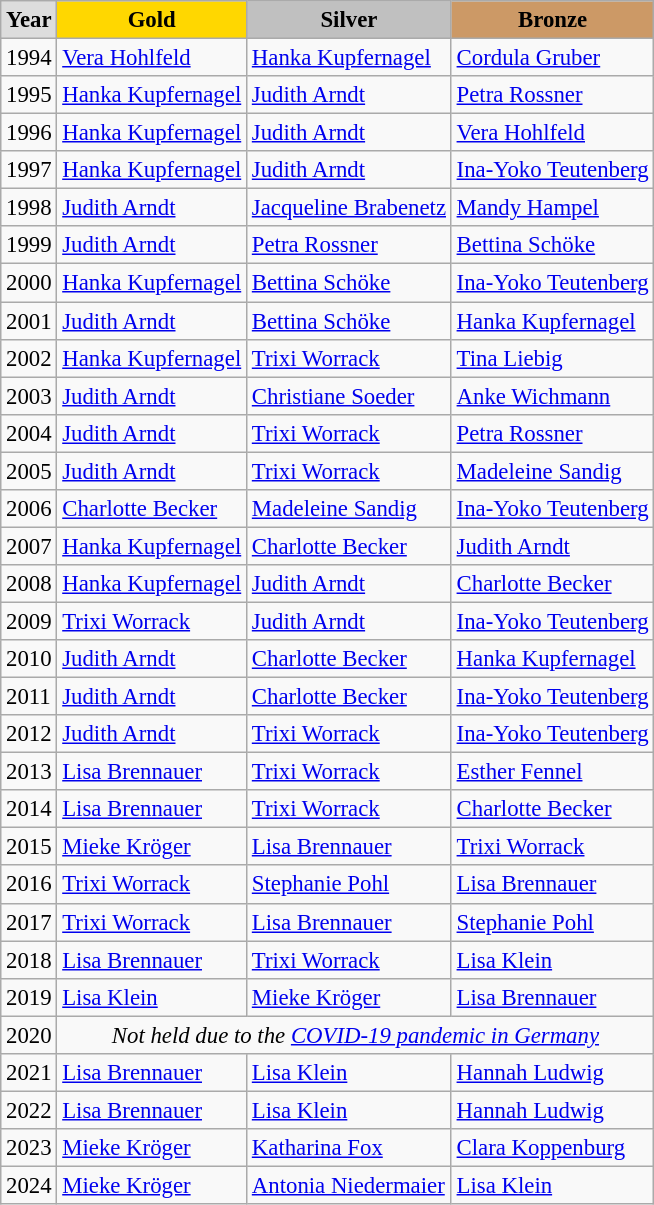<table class="wikitable sortable alternance" style="font-size:95%">
<tr style="text-align:center; background:#e4e4e4; font-weight:bold;">
<td style="background:#ddd; ">Year</td>
<td style="background:gold; ">Gold</td>
<td style="background:silver; ">Silver</td>
<td style="background:#c96; ">Bronze</td>
</tr>
<tr>
<td>1994</td>
<td><a href='#'>Vera Hohlfeld</a></td>
<td><a href='#'>Hanka Kupfernagel</a></td>
<td><a href='#'>Cordula Gruber</a></td>
</tr>
<tr>
<td>1995</td>
<td><a href='#'>Hanka Kupfernagel</a></td>
<td><a href='#'>Judith Arndt</a></td>
<td><a href='#'>Petra Rossner</a></td>
</tr>
<tr>
<td>1996</td>
<td><a href='#'>Hanka Kupfernagel</a></td>
<td><a href='#'>Judith Arndt</a></td>
<td><a href='#'>Vera Hohlfeld</a></td>
</tr>
<tr>
<td>1997</td>
<td><a href='#'>Hanka Kupfernagel</a></td>
<td><a href='#'>Judith Arndt</a></td>
<td><a href='#'>Ina-Yoko Teutenberg</a></td>
</tr>
<tr>
<td>1998</td>
<td><a href='#'>Judith Arndt</a></td>
<td><a href='#'>Jacqueline Brabenetz</a></td>
<td><a href='#'>Mandy Hampel</a></td>
</tr>
<tr>
<td>1999</td>
<td><a href='#'>Judith Arndt</a></td>
<td><a href='#'>Petra Rossner</a></td>
<td><a href='#'>Bettina Schöke</a></td>
</tr>
<tr>
<td>2000</td>
<td><a href='#'>Hanka Kupfernagel</a></td>
<td><a href='#'>Bettina Schöke</a></td>
<td><a href='#'>Ina-Yoko Teutenberg</a></td>
</tr>
<tr>
<td>2001</td>
<td><a href='#'>Judith Arndt</a></td>
<td><a href='#'>Bettina Schöke</a></td>
<td><a href='#'>Hanka Kupfernagel</a></td>
</tr>
<tr>
<td>2002</td>
<td><a href='#'>Hanka Kupfernagel</a></td>
<td><a href='#'>Trixi Worrack</a></td>
<td><a href='#'>Tina Liebig</a></td>
</tr>
<tr>
<td>2003</td>
<td><a href='#'>Judith Arndt</a></td>
<td><a href='#'>Christiane Soeder</a></td>
<td><a href='#'>Anke Wichmann</a></td>
</tr>
<tr>
<td>2004</td>
<td><a href='#'>Judith Arndt</a></td>
<td><a href='#'>Trixi Worrack</a></td>
<td><a href='#'>Petra Rossner</a></td>
</tr>
<tr>
<td>2005</td>
<td><a href='#'>Judith Arndt</a></td>
<td><a href='#'>Trixi Worrack</a></td>
<td><a href='#'>Madeleine Sandig</a></td>
</tr>
<tr>
<td>2006</td>
<td><a href='#'>Charlotte Becker</a></td>
<td><a href='#'>Madeleine Sandig</a></td>
<td><a href='#'>Ina-Yoko Teutenberg</a></td>
</tr>
<tr>
<td>2007</td>
<td><a href='#'>Hanka Kupfernagel</a></td>
<td><a href='#'>Charlotte Becker</a></td>
<td><a href='#'>Judith Arndt</a></td>
</tr>
<tr>
<td>2008</td>
<td><a href='#'>Hanka Kupfernagel</a></td>
<td><a href='#'>Judith Arndt</a></td>
<td><a href='#'>Charlotte Becker</a></td>
</tr>
<tr>
<td>2009</td>
<td><a href='#'>Trixi Worrack</a></td>
<td><a href='#'>Judith Arndt</a></td>
<td><a href='#'>Ina-Yoko Teutenberg</a></td>
</tr>
<tr>
<td>2010</td>
<td><a href='#'>Judith Arndt</a></td>
<td><a href='#'>Charlotte Becker</a></td>
<td><a href='#'>Hanka Kupfernagel</a></td>
</tr>
<tr>
<td>2011</td>
<td><a href='#'>Judith Arndt</a></td>
<td><a href='#'>Charlotte Becker</a></td>
<td><a href='#'>Ina-Yoko Teutenberg</a></td>
</tr>
<tr>
<td>2012</td>
<td><a href='#'>Judith Arndt</a></td>
<td><a href='#'>Trixi Worrack</a></td>
<td><a href='#'>Ina-Yoko Teutenberg</a></td>
</tr>
<tr>
<td>2013</td>
<td><a href='#'>Lisa Brennauer</a></td>
<td><a href='#'>Trixi Worrack</a></td>
<td><a href='#'>Esther Fennel</a></td>
</tr>
<tr>
<td>2014</td>
<td><a href='#'>Lisa Brennauer</a></td>
<td><a href='#'>Trixi Worrack</a></td>
<td><a href='#'>Charlotte Becker</a></td>
</tr>
<tr>
<td>2015</td>
<td><a href='#'>Mieke Kröger</a></td>
<td><a href='#'>Lisa Brennauer</a></td>
<td><a href='#'>Trixi Worrack</a></td>
</tr>
<tr>
<td>2016</td>
<td><a href='#'>Trixi Worrack</a></td>
<td><a href='#'>Stephanie Pohl</a></td>
<td><a href='#'>Lisa Brennauer</a></td>
</tr>
<tr>
<td>2017</td>
<td><a href='#'>Trixi Worrack</a></td>
<td><a href='#'>Lisa Brennauer</a></td>
<td><a href='#'>Stephanie Pohl</a></td>
</tr>
<tr>
<td>2018</td>
<td><a href='#'>Lisa Brennauer</a></td>
<td><a href='#'>Trixi Worrack</a></td>
<td><a href='#'>Lisa Klein</a></td>
</tr>
<tr>
<td>2019</td>
<td><a href='#'>Lisa Klein</a></td>
<td><a href='#'>Mieke Kröger</a></td>
<td><a href='#'>Lisa Brennauer</a></td>
</tr>
<tr>
<td>2020</td>
<td colspan="3" style=text-align:center;><em>Not held due to the <a href='#'>COVID-19 pandemic in Germany</a></em></td>
</tr>
<tr>
<td>2021</td>
<td><a href='#'>Lisa Brennauer</a></td>
<td><a href='#'>Lisa Klein</a></td>
<td><a href='#'>Hannah Ludwig</a></td>
</tr>
<tr>
<td>2022</td>
<td><a href='#'>Lisa Brennauer</a></td>
<td><a href='#'>Lisa Klein</a></td>
<td><a href='#'>Hannah Ludwig</a></td>
</tr>
<tr>
<td>2023</td>
<td><a href='#'>Mieke Kröger</a></td>
<td><a href='#'>Katharina Fox</a></td>
<td><a href='#'>Clara Koppenburg</a></td>
</tr>
<tr>
<td>2024</td>
<td><a href='#'>Mieke Kröger</a></td>
<td><a href='#'>Antonia Niedermaier</a></td>
<td><a href='#'>Lisa Klein</a></td>
</tr>
</table>
